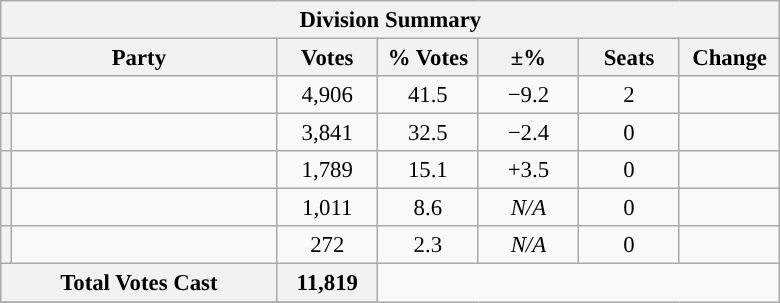<table class="wikitable" style="font-size: 95%;">
<tr>
<th colspan="7">Division Summary</th>
</tr>
<tr>
<th colspan="2">Party</th>
<th style="width: 60px">Votes</th>
<th style="width: 60px">% Votes</th>
<th style="width: 60px">±%</th>
<th style="width: 60px">Seats</th>
<th style="width: 60px">Change</th>
</tr>
<tr>
<th style="background-color: "></th>
<td style="width: 170px"><a href='#'></a></td>
<td align="center">4,906</td>
<td align="center">41.5</td>
<td align="center">−9.2</td>
<td align="center">2</td>
<td align="center"></td>
</tr>
<tr>
<th style="background-color: "></th>
<td style="width: 170px"><a href='#'></a></td>
<td align="center">3,841</td>
<td align="center">32.5</td>
<td align="center">−2.4</td>
<td align="center">0</td>
<td align="center"></td>
</tr>
<tr>
<th style="background-color: "></th>
<td style="width: 170px"><a href='#'></a></td>
<td align="center">1,789</td>
<td align="center">15.1</td>
<td align="center">+3.5</td>
<td align="center">0</td>
<td align="center"></td>
</tr>
<tr>
<th style="background-color: "></th>
<td style="width: 170px"><a href='#'></a></td>
<td align="center">1,011</td>
<td align="center">8.6</td>
<td align="center"><em>N/A</em></td>
<td align="center">0</td>
<td align="center"></td>
</tr>
<tr>
<th style="background-color: "></th>
<td style="width: 170px"><a href='#'></a></td>
<td align="center">272</td>
<td align="center">2.3</td>
<td align="center"><em>N/A</em></td>
<td align="center">0</td>
<td align="center"></td>
</tr>
<tr style="background-color:#E9E9E9">
<th colspan="2">Total Votes Cast</th>
<th style="width: 60px">11,819</th>
</tr>
<tr style="background-color:#E9E9E9">
</tr>
</table>
